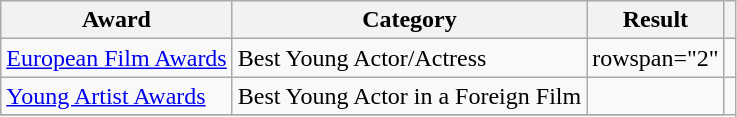<table class="wikitable sortable" style=>
<tr>
<th scope="col">Award</th>
<th scope="col">Category</th>
<th scope="col">Result</th>
<th scope="col" class="unsortable"></th>
</tr>
<tr>
<td rowspan="1"><a href='#'>European Film Awards</a></td>
<td>Best Young Actor/Actress</td>
<td>rowspan="2" </td>
<td rowspan="1"></td>
</tr>
<tr>
<td rowspan="1"><a href='#'>Young Artist Awards</a></td>
<td>Best Young Actor in a Foreign Film</td>
<td rowspan="1"></td>
</tr>
<tr>
</tr>
</table>
